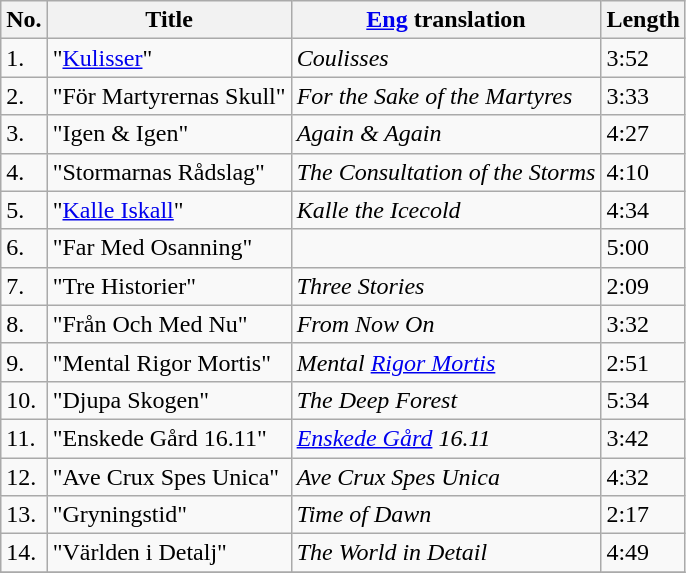<table class="wikitable">
<tr>
<th>No.</th>
<th>Title</th>
<th><a href='#'>Eng</a> translation</th>
<th>Length</th>
</tr>
<tr>
<td>1.</td>
<td>"<a href='#'>Kulisser</a>"</td>
<td><em>Coulisses</em></td>
<td>3:52</td>
</tr>
<tr>
<td>2.</td>
<td>"För Martyrernas Skull"</td>
<td><em>For the Sake of the Martyres</em></td>
<td>3:33</td>
</tr>
<tr>
<td>3.</td>
<td>"Igen & Igen"</td>
<td><em>Again & Again</em></td>
<td>4:27</td>
</tr>
<tr>
<td>4.</td>
<td>"Stormarnas Rådslag"</td>
<td><em>The Consultation of the Storms</em></td>
<td>4:10</td>
</tr>
<tr>
<td>5.</td>
<td>"<a href='#'>Kalle Iskall</a>"</td>
<td><em>Kalle the Icecold</em></td>
<td>4:34</td>
</tr>
<tr>
<td>6.</td>
<td>"Far Med Osanning"</td>
<td></td>
<td>5:00</td>
</tr>
<tr>
<td>7.</td>
<td>"Tre Historier"</td>
<td><em>Three Stories</em></td>
<td>2:09</td>
</tr>
<tr>
<td>8.</td>
<td>"Från Och Med Nu"</td>
<td><em>From Now On</em></td>
<td>3:32</td>
</tr>
<tr>
<td>9.</td>
<td>"Mental Rigor Mortis"</td>
<td><em>Mental <a href='#'>Rigor Mortis</a></em></td>
<td>2:51</td>
</tr>
<tr>
<td>10.</td>
<td>"Djupa Skogen"</td>
<td><em>The Deep Forest</em></td>
<td>5:34</td>
</tr>
<tr>
<td>11.</td>
<td>"Enskede Gård 16.11"</td>
<td><em><a href='#'>Enskede Gård</a> 16.11</em></td>
<td>3:42</td>
</tr>
<tr>
<td>12.</td>
<td>"Ave Crux Spes Unica"</td>
<td><em>Ave Crux Spes Unica</em></td>
<td>4:32</td>
</tr>
<tr>
<td>13.</td>
<td>"Gryningstid"</td>
<td><em>Time of Dawn</em></td>
<td>2:17</td>
</tr>
<tr>
<td>14.</td>
<td>"Världen i Detalj"</td>
<td><em>The World in Detail</em></td>
<td>4:49</td>
</tr>
<tr>
</tr>
</table>
